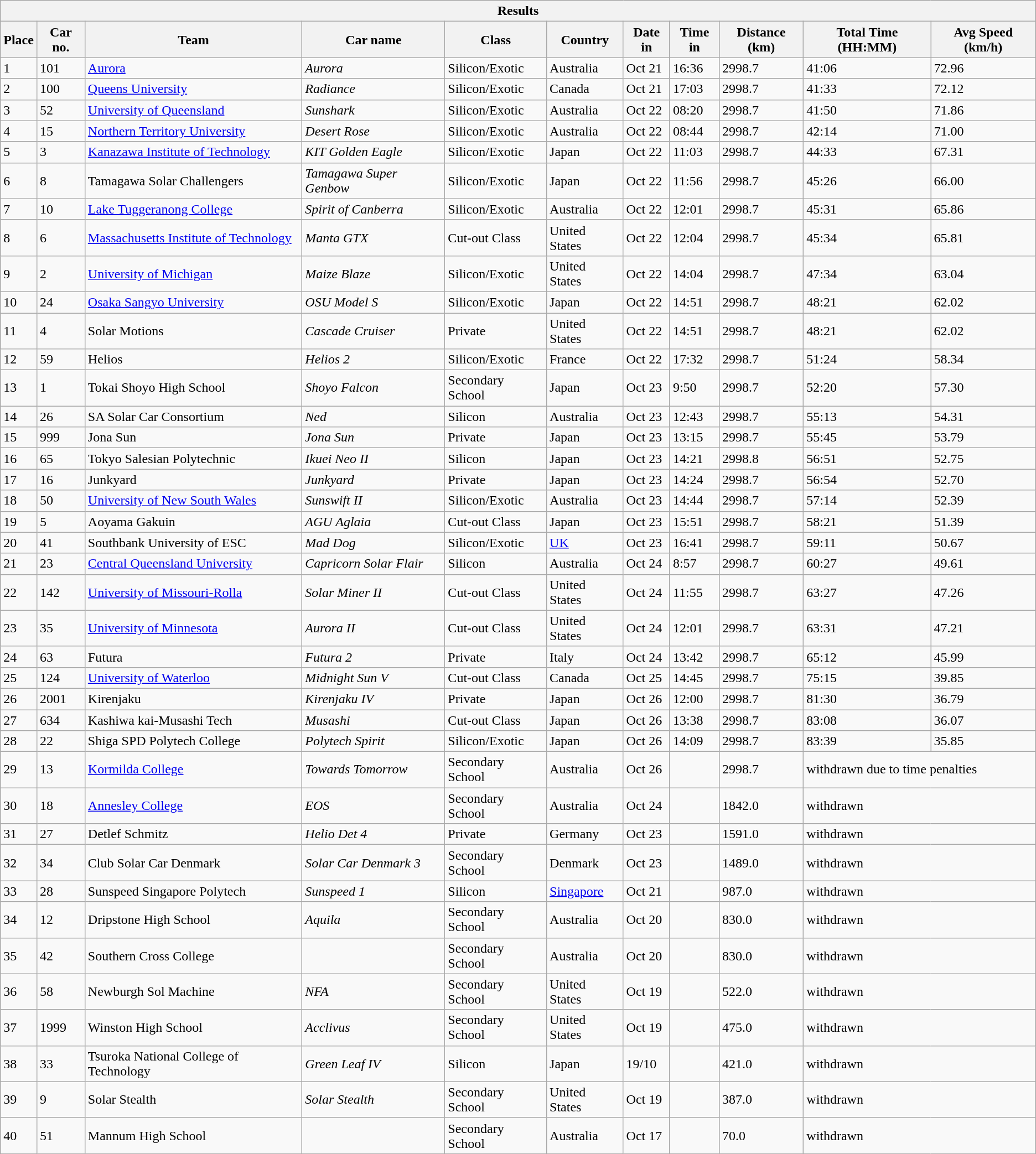<table class="wikitable collapsible collapsed" style="min-width:50em;">
<tr>
<th colspan=11>Results</th>
</tr>
<tr>
<th>Place</th>
<th>Car no.</th>
<th>Team</th>
<th>Car name</th>
<th>Class</th>
<th>Country</th>
<th>Date in</th>
<th>Time in</th>
<th>Distance (km)</th>
<th>Total Time (HH:MM)</th>
<th>Avg Speed (km/h)</th>
</tr>
<tr>
<td>1</td>
<td>101</td>
<td><a href='#'>Aurora</a></td>
<td><em>Aurora</em></td>
<td>Silicon/Exotic</td>
<td>Australia</td>
<td>Oct 21</td>
<td>16:36</td>
<td>2998.7</td>
<td>41:06</td>
<td>72.96</td>
</tr>
<tr>
<td>2</td>
<td>100</td>
<td><a href='#'>Queens University</a></td>
<td><em>Radiance</em></td>
<td>Silicon/Exotic</td>
<td>Canada</td>
<td>Oct 21</td>
<td>17:03</td>
<td>2998.7</td>
<td>41:33</td>
<td>72.12</td>
</tr>
<tr>
<td>3</td>
<td>52</td>
<td><a href='#'>University of Queensland</a></td>
<td><em>Sunshark</em></td>
<td>Silicon/Exotic</td>
<td>Australia</td>
<td>Oct 22</td>
<td>08:20</td>
<td>2998.7</td>
<td>41:50</td>
<td>71.86</td>
</tr>
<tr>
<td>4</td>
<td>15</td>
<td><a href='#'>Northern Territory University</a></td>
<td><em>Desert Rose </em></td>
<td>Silicon/Exotic</td>
<td>Australia</td>
<td>Oct 22</td>
<td>08:44</td>
<td>2998.7</td>
<td>42:14</td>
<td>71.00</td>
</tr>
<tr>
<td>5</td>
<td>3</td>
<td><a href='#'>Kanazawa Institute of Technology</a></td>
<td><em>KIT Golden Eagle</em></td>
<td>Silicon/Exotic</td>
<td>Japan</td>
<td>Oct 22</td>
<td>11:03</td>
<td>2998.7</td>
<td>44:33</td>
<td>67.31</td>
</tr>
<tr>
<td>6</td>
<td>8</td>
<td>Tamagawa Solar Challengers</td>
<td><em>Tamagawa Super Genbow</em></td>
<td>Silicon/Exotic</td>
<td>Japan</td>
<td>Oct 22</td>
<td>11:56</td>
<td>2998.7</td>
<td>45:26</td>
<td>66.00</td>
</tr>
<tr>
<td>7</td>
<td>10</td>
<td><a href='#'>Lake Tuggeranong College</a></td>
<td><em>Spirit of Canberra</em></td>
<td>Silicon/Exotic</td>
<td>Australia</td>
<td>Oct 22</td>
<td>12:01</td>
<td>2998.7</td>
<td>45:31</td>
<td>65.86</td>
</tr>
<tr>
<td>8</td>
<td>6</td>
<td><a href='#'>Massachusetts Institute of Technology</a></td>
<td><em>Manta GTX</em></td>
<td>Cut-out Class</td>
<td>United States</td>
<td>Oct 22</td>
<td>12:04</td>
<td>2998.7</td>
<td>45:34</td>
<td>65.81</td>
</tr>
<tr>
<td>9</td>
<td>2</td>
<td><a href='#'>University of Michigan</a></td>
<td><em>Maize Blaze</em></td>
<td>Silicon/Exotic</td>
<td>United States</td>
<td>Oct 22</td>
<td>14:04</td>
<td>2998.7</td>
<td>47:34</td>
<td>63.04</td>
</tr>
<tr>
<td>10</td>
<td>24</td>
<td><a href='#'>Osaka Sangyo University</a></td>
<td><em>OSU Model S</em></td>
<td>Silicon/Exotic</td>
<td>Japan</td>
<td>Oct 22</td>
<td>14:51</td>
<td>2998.7</td>
<td>48:21</td>
<td>62.02</td>
</tr>
<tr>
<td>11</td>
<td>4</td>
<td>Solar Motions</td>
<td><em>Cascade Cruiser</em></td>
<td>Private</td>
<td>United States</td>
<td>Oct 22</td>
<td>14:51</td>
<td>2998.7</td>
<td>48:21</td>
<td>62.02</td>
</tr>
<tr>
<td>12</td>
<td>59</td>
<td>Helios</td>
<td><em>Helios 2</em></td>
<td>Silicon/Exotic</td>
<td>France</td>
<td>Oct 22</td>
<td>17:32</td>
<td>2998.7</td>
<td>51:24</td>
<td>58.34</td>
</tr>
<tr>
<td>13</td>
<td>1</td>
<td>Tokai Shoyo High School</td>
<td><em>Shoyo Falcon</em></td>
<td>Secondary School</td>
<td>Japan</td>
<td>Oct 23</td>
<td>9:50</td>
<td>2998.7</td>
<td>52:20</td>
<td>57.30</td>
</tr>
<tr>
<td>14</td>
<td>26</td>
<td>SA Solar Car Consortium</td>
<td><em>Ned</em></td>
<td>Silicon</td>
<td>Australia</td>
<td>Oct 23</td>
<td>12:43</td>
<td>2998.7</td>
<td>55:13</td>
<td>54.31</td>
</tr>
<tr>
<td>15</td>
<td>999</td>
<td>Jona Sun</td>
<td><em>Jona Sun</em></td>
<td>Private</td>
<td>Japan</td>
<td>Oct 23</td>
<td>13:15</td>
<td>2998.7</td>
<td>55:45</td>
<td>53.79</td>
</tr>
<tr>
<td>16</td>
<td>65</td>
<td>Tokyo Salesian Polytechnic</td>
<td><em>Ikuei Neo II</em></td>
<td>Silicon</td>
<td>Japan</td>
<td>Oct 23</td>
<td>14:21</td>
<td>2998.8</td>
<td>56:51</td>
<td>52.75</td>
</tr>
<tr>
<td>17</td>
<td>16</td>
<td>Junkyard</td>
<td><em>Junkyard</em></td>
<td>Private</td>
<td>Japan</td>
<td>Oct 23</td>
<td>14:24</td>
<td>2998.7</td>
<td>56:54</td>
<td>52.70</td>
</tr>
<tr>
<td>18</td>
<td>50</td>
<td><a href='#'>University of New South Wales</a></td>
<td><em>Sunswift II</em></td>
<td>Silicon/Exotic</td>
<td>Australia</td>
<td>Oct 23</td>
<td>14:44</td>
<td>2998.7</td>
<td>57:14</td>
<td>52.39</td>
</tr>
<tr>
<td>19</td>
<td>5</td>
<td>Aoyama Gakuin</td>
<td><em>AGU Aglaia</em></td>
<td>Cut-out Class</td>
<td>Japan</td>
<td>Oct 23</td>
<td>15:51</td>
<td>2998.7</td>
<td>58:21</td>
<td>51.39</td>
</tr>
<tr>
<td>20</td>
<td>41</td>
<td>Southbank University of ESC</td>
<td><em>Mad Dog</em></td>
<td>Silicon/Exotic</td>
<td><a href='#'>UK</a></td>
<td>Oct 23</td>
<td>16:41</td>
<td>2998.7</td>
<td>59:11</td>
<td>50.67</td>
</tr>
<tr>
<td>21</td>
<td>23</td>
<td><a href='#'>Central Queensland University</a></td>
<td><em>Capricorn Solar Flair</em></td>
<td>Silicon</td>
<td>Australia</td>
<td>Oct 24</td>
<td>8:57</td>
<td>2998.7</td>
<td>60:27</td>
<td>49.61</td>
</tr>
<tr>
<td>22</td>
<td>142</td>
<td><a href='#'>University of Missouri-Rolla</a></td>
<td><em>Solar Miner II</em></td>
<td>Cut-out Class</td>
<td>United States</td>
<td>Oct 24</td>
<td>11:55</td>
<td>2998.7</td>
<td>63:27</td>
<td>47.26</td>
</tr>
<tr>
<td>23</td>
<td>35</td>
<td><a href='#'>University of Minnesota</a></td>
<td><em>Aurora II</em></td>
<td>Cut-out Class</td>
<td>United States</td>
<td>Oct 24</td>
<td>12:01</td>
<td>2998.7</td>
<td>63:31</td>
<td>47.21</td>
</tr>
<tr>
<td>24</td>
<td>63</td>
<td>Futura</td>
<td><em>Futura 2</em></td>
<td>Private</td>
<td>Italy</td>
<td>Oct 24</td>
<td>13:42</td>
<td>2998.7</td>
<td>65:12</td>
<td>45.99</td>
</tr>
<tr>
<td>25</td>
<td>124</td>
<td><a href='#'>University of Waterloo</a></td>
<td><em>Midnight Sun V</em></td>
<td>Cut-out Class</td>
<td>Canada</td>
<td>Oct 25</td>
<td>14:45</td>
<td>2998.7</td>
<td>75:15</td>
<td>39.85</td>
</tr>
<tr>
<td>26</td>
<td>2001</td>
<td>Kirenjaku</td>
<td><em>Kirenjaku IV</em></td>
<td>Private</td>
<td>Japan</td>
<td>Oct 26</td>
<td>12:00</td>
<td>2998.7</td>
<td>81:30</td>
<td>36.79</td>
</tr>
<tr>
<td>27</td>
<td>634</td>
<td>Kashiwa kai-Musashi Tech</td>
<td><em>Musashi</em></td>
<td>Cut-out Class</td>
<td>Japan</td>
<td>Oct 26</td>
<td>13:38</td>
<td>2998.7</td>
<td>83:08</td>
<td>36.07</td>
</tr>
<tr>
<td>28</td>
<td>22</td>
<td>Shiga SPD Polytech College</td>
<td><em>Polytech Spirit</em></td>
<td>Silicon/Exotic</td>
<td>Japan</td>
<td>Oct 26</td>
<td>14:09</td>
<td>2998.7</td>
<td>83:39</td>
<td>35.85</td>
</tr>
<tr>
<td>29</td>
<td>13</td>
<td><a href='#'>Kormilda College</a></td>
<td><em>Towards Tomorrow</em></td>
<td>Secondary School</td>
<td>Australia</td>
<td>Oct 26</td>
<td></td>
<td>2998.7</td>
<td colspan=2>withdrawn due to time penalties</td>
</tr>
<tr>
<td>30</td>
<td>18</td>
<td><a href='#'>Annesley College</a></td>
<td><em>EOS</em></td>
<td>Secondary School</td>
<td>Australia</td>
<td>Oct 24</td>
<td></td>
<td>1842.0</td>
<td colspan=2>withdrawn</td>
</tr>
<tr>
<td>31</td>
<td>27</td>
<td>Detlef Schmitz</td>
<td><em>Helio Det 4</em></td>
<td>Private</td>
<td>Germany</td>
<td>Oct 23</td>
<td></td>
<td>1591.0</td>
<td colspan=2>withdrawn</td>
</tr>
<tr>
<td>32</td>
<td>34</td>
<td>Club Solar Car Denmark</td>
<td><em>Solar Car Denmark 3</em></td>
<td>Secondary School</td>
<td>Denmark</td>
<td>Oct 23</td>
<td></td>
<td>1489.0</td>
<td colspan=2>withdrawn</td>
</tr>
<tr>
<td>33</td>
<td>28</td>
<td>Sunspeed Singapore Polytech</td>
<td><em>Sunspeed 1</em></td>
<td>Silicon</td>
<td><a href='#'>Singapore</a></td>
<td>Oct 21</td>
<td></td>
<td>987.0</td>
<td colspan=2>withdrawn</td>
</tr>
<tr>
<td>34</td>
<td>12</td>
<td>Dripstone High School</td>
<td><em>Aquila</em></td>
<td>Secondary School</td>
<td>Australia</td>
<td>Oct 20</td>
<td></td>
<td>830.0</td>
<td colspan=2>withdrawn</td>
</tr>
<tr>
<td>35</td>
<td>42</td>
<td>Southern Cross College</td>
<td></td>
<td>Secondary School</td>
<td>Australia</td>
<td>Oct 20</td>
<td></td>
<td>830.0</td>
<td colspan=2>withdrawn</td>
</tr>
<tr>
<td>36</td>
<td>58</td>
<td>Newburgh Sol Machine</td>
<td><em>NFA</em></td>
<td>Secondary School</td>
<td>United States</td>
<td>Oct 19</td>
<td></td>
<td>522.0</td>
<td colspan=2>withdrawn</td>
</tr>
<tr>
<td>37</td>
<td>1999</td>
<td>Winston High School</td>
<td><em>Acclivus</em></td>
<td>Secondary School</td>
<td>United States</td>
<td>Oct 19</td>
<td></td>
<td>475.0</td>
<td colspan=2>withdrawn</td>
</tr>
<tr>
<td>38</td>
<td>33</td>
<td>Tsuroka National College of Technology</td>
<td><em>Green Leaf IV</em></td>
<td>Silicon</td>
<td>Japan</td>
<td>19/10</td>
<td></td>
<td>421.0</td>
<td colspan=2>withdrawn</td>
</tr>
<tr>
<td>39</td>
<td>9</td>
<td>Solar Stealth</td>
<td><em>Solar Stealth</em></td>
<td>Secondary School</td>
<td>United States</td>
<td>Oct 19</td>
<td></td>
<td>387.0</td>
<td colspan=2>withdrawn</td>
</tr>
<tr>
<td>40</td>
<td>51</td>
<td>Mannum High School</td>
<td></td>
<td>Secondary School</td>
<td>Australia</td>
<td>Oct 17</td>
<td></td>
<td>70.0</td>
<td colspan=2>withdrawn</td>
</tr>
</table>
